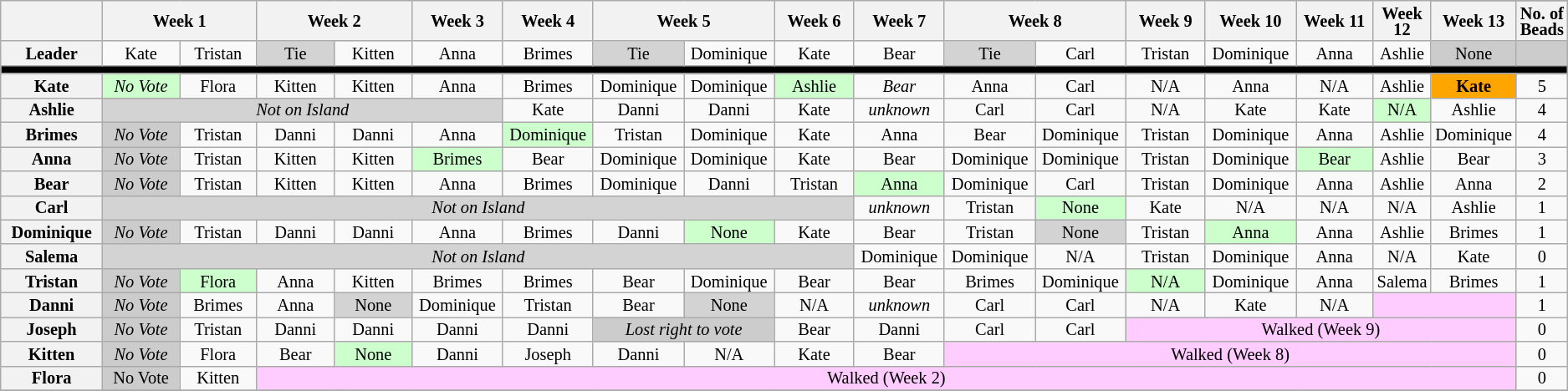<table class="wikitable" style="text-align:center; font-size:85%; line-height:13px;">
<tr>
<th rowspan="2" colspan=1 style="width: 7%;"></th>
<th colspan="2" rowspan="2" style="width: 12%;">Week 1</th>
<th colspan="2" rowspan="2" style="width: 12%;">Week 2</th>
<th rowspan="2" style="width: 6%;">Week 3</th>
<th rowspan="2" style="width: 6%;">Week 4</th>
<th colspan="2" rowspan="2" style="width: 12%;">Week 5</th>
<th rowspan="2" style="width: 6%;">Week 6</th>
<th rowspan="2" style="width: 6%;">Week 7</th>
<th colspan="2" rowspan="2" style="width: 12%;">Week 8</th>
<th rowspan="2" style="width: 6%;">Week 9</th>
<th rowspan="2" style="width: 6%;">Week 10</th>
<th rowspan="2" style="width: 6%;">Week 11</th>
<th rowspan="2" style="width: 6%;">Week 12</th>
</tr>
<tr>
<th style="width: 6%;">Week 13</th>
<th style="width: 6%;">No. of Beads</th>
</tr>
<tr>
<th>Leader</th>
<td>Kate</td>
<td>Tristan</td>
<td bgcolor="lightgrey">Tie</td>
<td>Kitten</td>
<td>Anna</td>
<td>Brimes</td>
<td bgcolor="lightgrey">Tie</td>
<td>Dominique</td>
<td>Kate</td>
<td>Bear</td>
<td bgcolor="lightgrey">Tie</td>
<td>Carl</td>
<td>Tristan</td>
<td>Dominique</td>
<td>Anna</td>
<td>Ashlie</td>
<td style="background:#CCCCCC;">None</td>
<td style="background:#CCCCCC;"></td>
</tr>
<tr>
<th style="background:#000000;" colspan="19"></th>
</tr>
<tr>
<th>Kate</th>
<td style="background:#CCFFCC;"><em>No Vote</em></td>
<td>Flora</td>
<td>Kitten</td>
<td>Kitten</td>
<td>Anna</td>
<td>Brimes</td>
<td>Dominique</td>
<td>Dominique</td>
<td style="background:#CCFFCC;">Ashlie</td>
<td><em>Bear</em></td>
<td>Anna</td>
<td>Carl</td>
<td>N/A</td>
<td>Anna</td>
<td>N/A</td>
<td>Ashlie</td>
<td style="background:orange;"><strong>Kate</strong></td>
<td>5</td>
</tr>
<tr>
<th>Ashlie</th>
<td bgcolor="lightgrey" colspan="5"><em>Not on Island</em></td>
<td>Kate</td>
<td>Danni</td>
<td>Danni</td>
<td>Kate</td>
<td><em>unknown</em></td>
<td>Carl</td>
<td>Carl</td>
<td>N/A</td>
<td>Kate</td>
<td>Kate</td>
<td style="background:#CCFFCC;">N/A</td>
<td>Ashlie</td>
<td>4</td>
</tr>
<tr>
<th>Brimes</th>
<td style="background:#CCCCCC;"><em>No Vote</em></td>
<td>Tristan</td>
<td>Danni</td>
<td>Danni</td>
<td>Anna</td>
<td style="background: #CCFFCC;">Dominique</td>
<td>Tristan</td>
<td>Dominique</td>
<td>Kate</td>
<td>Anna</td>
<td>Bear</td>
<td>Dominique</td>
<td>Tristan</td>
<td>Dominique</td>
<td>Anna</td>
<td>Ashlie</td>
<td>Dominique</td>
<td>4</td>
</tr>
<tr>
<th>Anna</th>
<td style="background:#CCCCCC;"><em>No Vote</em></td>
<td>Tristan</td>
<td>Kitten</td>
<td>Kitten</td>
<td style="background: #CCFFCC;">Brimes</td>
<td>Bear</td>
<td>Dominique</td>
<td>Dominique</td>
<td>Kate</td>
<td>Bear</td>
<td>Dominique</td>
<td>Dominique</td>
<td>Tristan</td>
<td>Dominique</td>
<td style="background: #CCFFCC;">Bear</td>
<td>Ashlie</td>
<td>Bear</td>
<td>3</td>
</tr>
<tr>
<th>Bear</th>
<td style="background:#CCCCCC;"><em>No Vote</em></td>
<td>Tristan</td>
<td>Kitten</td>
<td>Kitten</td>
<td>Anna</td>
<td>Brimes</td>
<td>Dominique</td>
<td>Danni</td>
<td>Tristan</td>
<td style="background: #CCFFCC;">Anna</td>
<td>Dominique</td>
<td>Carl</td>
<td>Tristan</td>
<td>Dominique</td>
<td>Anna</td>
<td>Ashlie</td>
<td>Anna</td>
<td>2</td>
</tr>
<tr>
<th>Carl</th>
<td bgcolor="lightgrey" colspan="9"><em>Not on Island</em></td>
<td><em>unknown</em></td>
<td>Tristan</td>
<td style="background: #CCFFCC;">None</td>
<td>Kate</td>
<td>N/A</td>
<td>N/A</td>
<td>N/A</td>
<td>Ashlie</td>
<td>1</td>
</tr>
<tr>
<th>Dominique</th>
<td style="background:#CCCCCC;"><em>No Vote</em></td>
<td>Tristan</td>
<td>Danni</td>
<td>Danni</td>
<td>Anna</td>
<td>Brimes</td>
<td>Danni</td>
<td style="background: #CCFFCC;">None</td>
<td>Kate</td>
<td>Bear</td>
<td>Tristan</td>
<td bgcolor="lightgrey">None</td>
<td>Tristan</td>
<td style="background: #CCFFCC;">Anna</td>
<td>Anna</td>
<td>Ashlie</td>
<td>Brimes</td>
<td>1</td>
</tr>
<tr>
<th>Salema</th>
<td bgcolor="lightgrey" colspan="9"><em>Not on Island</em></td>
<td>Dominique</td>
<td>Dominique</td>
<td>N/A</td>
<td>Tristan</td>
<td>Dominique</td>
<td>Anna</td>
<td>N/A</td>
<td>Kate</td>
<td>0</td>
</tr>
<tr>
<th>Tristan</th>
<td style="background:#CCCCCC;"><em>No Vote</em></td>
<td style="background: #CCFFCC;">Flora</td>
<td>Anna</td>
<td>Kitten</td>
<td>Brimes</td>
<td>Brimes</td>
<td>Bear</td>
<td>Dominique</td>
<td>Bear</td>
<td>Bear</td>
<td>Brimes</td>
<td>Dominique</td>
<td style="background: #CCFFCC;">N/A</td>
<td>Dominique</td>
<td>Anna</td>
<td>Salema</td>
<td>Brimes</td>
<td>1</td>
</tr>
<tr>
<th>Danni</th>
<td style="background:#CCCCCC;"><em>No Vote</em></td>
<td>Brimes</td>
<td>Anna</td>
<td bgcolor="lightgrey">None</td>
<td>Dominique</td>
<td>Tristan</td>
<td>Bear</td>
<td bgcolor="lightgrey">None</td>
<td>N/A</td>
<td><em>unknown</em></td>
<td>Carl</td>
<td>Carl</td>
<td>N/A</td>
<td>Kate</td>
<td>N/A</td>
<td colspan="2" style="background:#fcf"></td>
<td>1</td>
</tr>
<tr>
<th>Joseph</th>
<td style="background:#CCCCCC;"><em>No Vote</em></td>
<td>Tristan</td>
<td>Danni</td>
<td>Danni</td>
<td>Danni</td>
<td>Danni</td>
<td colspan="2" style="background:#CCCCCC;"><em>Lost right to vote</em></td>
<td>Bear</td>
<td>Danni</td>
<td>Carl</td>
<td>Carl</td>
<td colspan="5" style="background:#fcf">Walked (Week 9)</td>
<td>0</td>
</tr>
<tr>
<th>Kitten</th>
<td style="background:#CCCCCC;"><em>No Vote</em></td>
<td>Flora</td>
<td>Bear</td>
<td style="background: #CCFFCC;">None</td>
<td>Danni</td>
<td>Joseph</td>
<td>Danni</td>
<td>N/A</td>
<td>Kate</td>
<td>Bear<em></td>
<td colspan="7" style="background:#fcf">Walked (Week 8)</td>
<td>0</td>
</tr>
<tr>
<th>Flora</th>
<td style="background:#CCCCCC;"></em>No Vote<em></td>
<td>Kitten</td>
<td colspan="15" style="background:#fcf">Walked (Week 2)</td>
<td>0</td>
</tr>
<tr>
</tr>
</table>
